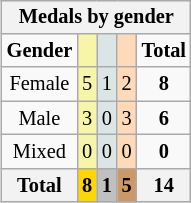<table class="wikitable" style="font-size:85%;float:right;text-align:center">
<tr style="background:#efefef;">
<th colspan=5><strong>Medals by gender</strong></th>
</tr>
<tr>
<td><strong>Gender</strong></td>
<td bgcolor=F7F6A8></td>
<td bgcolor=DCE5E5></td>
<td bgcolor=FFDAB9></td>
<td><strong>Total</strong></td>
</tr>
<tr>
<td>Female</td>
<td bgcolor=F7F6A8>5</td>
<td bgcolor=DCE5E5>1</td>
<td bgcolor=FFDAB9>2</td>
<td><strong>8</strong></td>
</tr>
<tr>
<td>Male</td>
<td bgcolor=F7F6A8>3</td>
<td bgcolor=DCE5E5>0</td>
<td bgcolor=FFDAB9>3</td>
<td><strong>6</strong></td>
</tr>
<tr>
<td>Mixed</td>
<td bgcolor=F7F6A8>0</td>
<td bgcolor=DCE5E5>0</td>
<td bgcolor=FFDAB9>0</td>
<td><strong>0</strong></td>
</tr>
<tr>
<th><strong>Total</strong></th>
<th style="background:gold;"><strong>8</strong></th>
<th style="background:silver;"><strong>1</strong></th>
<th style="background:#c96;"><strong>5</strong></th>
<th><strong>14</strong></th>
</tr>
</table>
